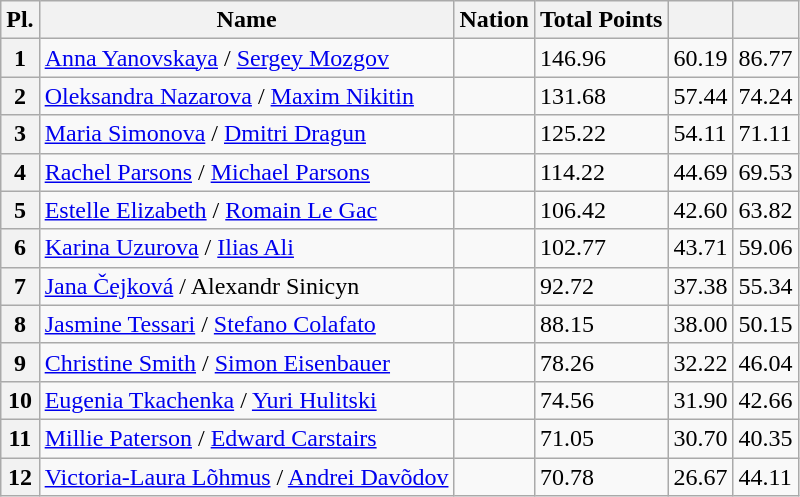<table class="wikitable sortable">
<tr>
<th>Pl.</th>
<th>Name</th>
<th>Nation</th>
<th>Total Points</th>
<th></th>
<th></th>
</tr>
<tr>
<th>1</th>
<td><a href='#'>Anna Yanovskaya</a> / <a href='#'>Sergey Mozgov</a></td>
<td></td>
<td>146.96</td>
<td>60.19</td>
<td>86.77</td>
</tr>
<tr>
<th>2</th>
<td><a href='#'>Oleksandra Nazarova</a> / <a href='#'>Maxim Nikitin</a></td>
<td></td>
<td>131.68</td>
<td>57.44</td>
<td>74.24</td>
</tr>
<tr>
<th>3</th>
<td><a href='#'>Maria Simonova</a> / <a href='#'>Dmitri Dragun</a></td>
<td></td>
<td>125.22</td>
<td>54.11</td>
<td>71.11</td>
</tr>
<tr>
<th>4</th>
<td><a href='#'>Rachel Parsons</a> / <a href='#'>Michael Parsons</a></td>
<td></td>
<td>114.22</td>
<td>44.69</td>
<td>69.53</td>
</tr>
<tr>
<th>5</th>
<td><a href='#'>Estelle Elizabeth</a> / <a href='#'>Romain Le Gac</a></td>
<td></td>
<td>106.42</td>
<td>42.60</td>
<td>63.82</td>
</tr>
<tr>
<th>6</th>
<td><a href='#'>Karina Uzurova</a> / <a href='#'>Ilias Ali</a></td>
<td></td>
<td>102.77</td>
<td>43.71</td>
<td>59.06</td>
</tr>
<tr>
<th>7</th>
<td><a href='#'>Jana Čejková</a> / Alexandr Sinicyn</td>
<td></td>
<td>92.72</td>
<td>37.38</td>
<td>55.34</td>
</tr>
<tr>
<th>8</th>
<td><a href='#'>Jasmine Tessari</a> / <a href='#'>Stefano Colafato</a></td>
<td></td>
<td>88.15</td>
<td>38.00</td>
<td>50.15</td>
</tr>
<tr>
<th>9</th>
<td><a href='#'>Christine Smith</a> / <a href='#'>Simon Eisenbauer</a></td>
<td></td>
<td>78.26</td>
<td>32.22</td>
<td>46.04</td>
</tr>
<tr>
<th>10</th>
<td><a href='#'>Eugenia Tkachenka</a> / <a href='#'>Yuri Hulitski</a></td>
<td></td>
<td>74.56</td>
<td>31.90</td>
<td>42.66</td>
</tr>
<tr>
<th>11</th>
<td><a href='#'>Millie Paterson</a> / <a href='#'>Edward Carstairs</a></td>
<td></td>
<td>71.05</td>
<td>30.70</td>
<td>40.35</td>
</tr>
<tr>
<th>12</th>
<td><a href='#'>Victoria-Laura Lõhmus</a> / <a href='#'>Andrei Davõdov</a></td>
<td></td>
<td>70.78</td>
<td>26.67</td>
<td>44.11</td>
</tr>
</table>
